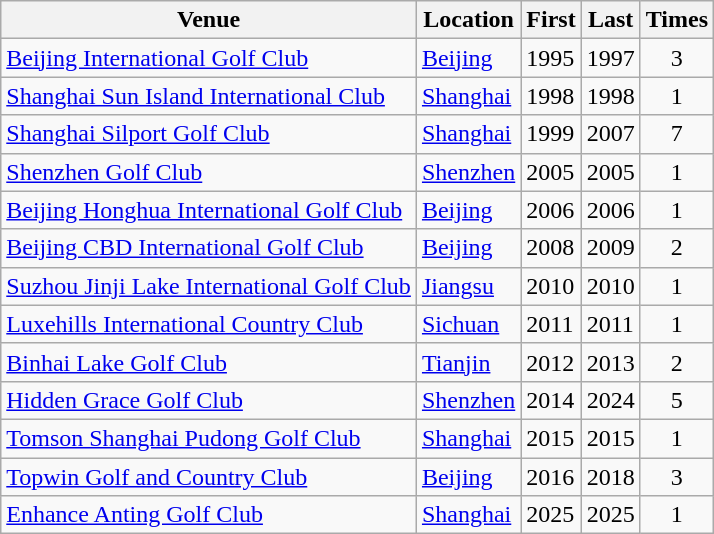<table class="wikitable">
<tr>
<th>Venue</th>
<th>Location</th>
<th>First</th>
<th>Last</th>
<th>Times</th>
</tr>
<tr>
<td><a href='#'>Beijing International Golf Club</a></td>
<td><a href='#'>Beijing</a></td>
<td>1995</td>
<td>1997</td>
<td align=center>3</td>
</tr>
<tr>
<td><a href='#'>Shanghai Sun Island International Club</a></td>
<td><a href='#'>Shanghai</a></td>
<td>1998</td>
<td>1998</td>
<td align=center>1</td>
</tr>
<tr>
<td><a href='#'>Shanghai Silport Golf Club</a></td>
<td><a href='#'>Shanghai</a></td>
<td>1999</td>
<td>2007</td>
<td align=center>7</td>
</tr>
<tr>
<td><a href='#'>Shenzhen Golf Club</a></td>
<td><a href='#'>Shenzhen</a></td>
<td>2005</td>
<td>2005</td>
<td align=center>1</td>
</tr>
<tr>
<td><a href='#'>Beijing Honghua International Golf Club</a></td>
<td><a href='#'>Beijing</a></td>
<td>2006</td>
<td>2006</td>
<td align=center>1</td>
</tr>
<tr>
<td><a href='#'>Beijing CBD International Golf Club</a></td>
<td><a href='#'>Beijing</a></td>
<td>2008</td>
<td>2009</td>
<td align=center>2</td>
</tr>
<tr>
<td><a href='#'>Suzhou Jinji Lake International Golf Club</a></td>
<td><a href='#'>Jiangsu</a></td>
<td>2010</td>
<td>2010</td>
<td align=center>1</td>
</tr>
<tr>
<td><a href='#'>Luxehills International Country Club</a></td>
<td><a href='#'>Sichuan</a></td>
<td>2011</td>
<td>2011</td>
<td align=center>1</td>
</tr>
<tr>
<td><a href='#'>Binhai Lake Golf Club</a></td>
<td><a href='#'>Tianjin</a></td>
<td>2012</td>
<td>2013</td>
<td align=center>2</td>
</tr>
<tr>
<td><a href='#'>Hidden Grace Golf Club</a></td>
<td><a href='#'>Shenzhen</a></td>
<td>2014</td>
<td>2024</td>
<td align=center>5</td>
</tr>
<tr>
<td><a href='#'>Tomson Shanghai Pudong Golf Club</a></td>
<td><a href='#'>Shanghai</a></td>
<td>2015</td>
<td>2015</td>
<td align=center>1</td>
</tr>
<tr>
<td><a href='#'>Topwin Golf and Country Club</a></td>
<td><a href='#'>Beijing</a></td>
<td>2016</td>
<td>2018</td>
<td align=center>3</td>
</tr>
<tr>
<td><a href='#'>Enhance Anting Golf Club</a></td>
<td><a href='#'>Shanghai</a></td>
<td>2025</td>
<td>2025</td>
<td align=center>1</td>
</tr>
</table>
